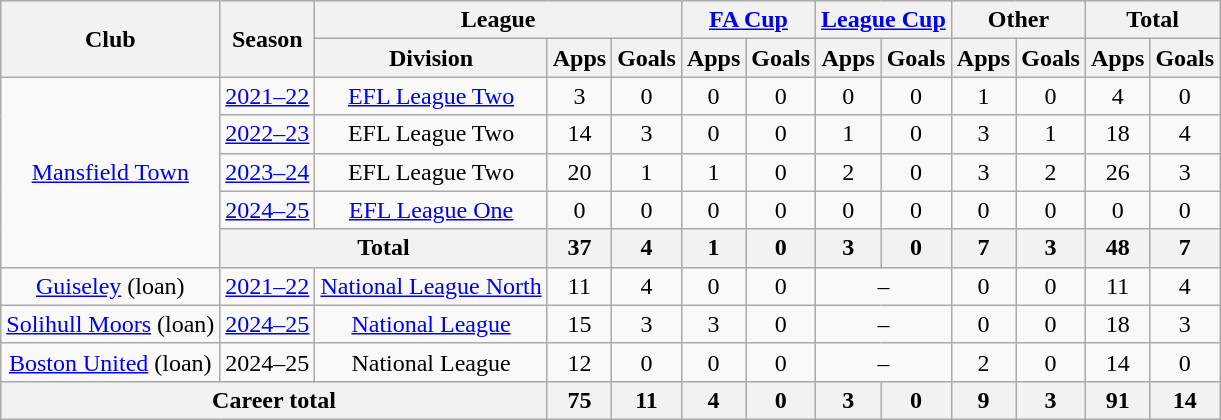<table class="wikitable" style="text-align: center">
<tr>
<th rowspan="2">Club</th>
<th rowspan="2">Season</th>
<th colspan="3">League</th>
<th colspan="2"><a href='#'>FA Cup</a></th>
<th colspan="2"><a href='#'>League Cup</a></th>
<th colspan="2">Other</th>
<th colspan="2">Total</th>
</tr>
<tr>
<th>Division</th>
<th>Apps</th>
<th>Goals</th>
<th>Apps</th>
<th>Goals</th>
<th>Apps</th>
<th>Goals</th>
<th>Apps</th>
<th>Goals</th>
<th>Apps</th>
<th>Goals</th>
</tr>
<tr>
<td rowspan="5"><a href='#'>Mansfield Town</a></td>
<td><a href='#'>2021–22</a></td>
<td><a href='#'>EFL League Two</a></td>
<td>3</td>
<td>0</td>
<td>0</td>
<td>0</td>
<td>0</td>
<td>0</td>
<td>1</td>
<td>0</td>
<td>4</td>
<td>0</td>
</tr>
<tr>
<td><a href='#'>2022–23</a></td>
<td>EFL League Two</td>
<td>14</td>
<td>3</td>
<td>0</td>
<td>0</td>
<td>1</td>
<td>0</td>
<td>3</td>
<td>1</td>
<td>18</td>
<td>4</td>
</tr>
<tr>
<td><a href='#'>2023–24</a></td>
<td>EFL League Two</td>
<td>20</td>
<td>1</td>
<td>1</td>
<td>0</td>
<td>2</td>
<td>0</td>
<td>3</td>
<td>2</td>
<td>26</td>
<td>3</td>
</tr>
<tr>
<td><a href='#'>2024–25</a></td>
<td><a href='#'>EFL League One</a></td>
<td>0</td>
<td>0</td>
<td>0</td>
<td>0</td>
<td>0</td>
<td>0</td>
<td>0</td>
<td>0</td>
<td>0</td>
<td>0</td>
</tr>
<tr>
<th colspan="2">Total</th>
<th>37</th>
<th>4</th>
<th>1</th>
<th>0</th>
<th>3</th>
<th>0</th>
<th>7</th>
<th>3</th>
<th>48</th>
<th>7</th>
</tr>
<tr>
<td><a href='#'>Guiseley</a> (loan)</td>
<td><a href='#'>2021–22</a></td>
<td><a href='#'>National League North</a></td>
<td>11</td>
<td>4</td>
<td>0</td>
<td>0</td>
<td colspan="2">–</td>
<td>0</td>
<td>0</td>
<td>11</td>
<td>4</td>
</tr>
<tr>
<td><a href='#'>Solihull Moors</a> (loan)</td>
<td><a href='#'>2024–25</a></td>
<td><a href='#'>National League</a></td>
<td>15</td>
<td>3</td>
<td>3</td>
<td>0</td>
<td colspan="2">–</td>
<td>0</td>
<td>0</td>
<td>18</td>
<td>3</td>
</tr>
<tr>
<td><a href='#'>Boston United</a> (loan)</td>
<td>2024–25</td>
<td>National League</td>
<td>12</td>
<td>0</td>
<td>0</td>
<td>0</td>
<td colspan="2">–</td>
<td>2</td>
<td>0</td>
<td>14</td>
<td>0</td>
</tr>
<tr>
<th colspan="3">Career total</th>
<th>75</th>
<th>11</th>
<th>4</th>
<th>0</th>
<th>3</th>
<th>0</th>
<th>9</th>
<th>3</th>
<th>91</th>
<th>14</th>
</tr>
</table>
